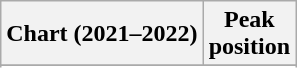<table class="wikitable sortable plainrowheaders" style="text-align:center">
<tr>
<th scope="col">Chart (2021–2022)</th>
<th scope="col">Peak<br>position</th>
</tr>
<tr>
</tr>
<tr>
</tr>
<tr>
</tr>
<tr>
</tr>
<tr>
</tr>
</table>
